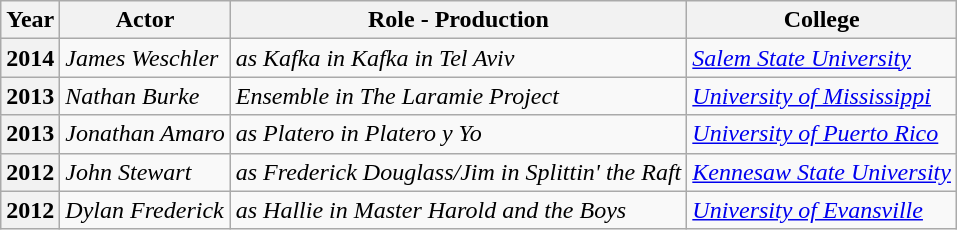<table class="wikitable sortable">
<tr>
<th scope="col">Year</th>
<th scope="col" class="unsortable">Actor</th>
<th scope="col" class="unsortable">Role - Production</th>
<th scope="col" class="unsortable">College</th>
</tr>
<tr>
<th scope="row">2014</th>
<td><em>James Weschler</em></td>
<td><em>as Kafka in Kafka in Tel Aviv</em></td>
<td><em><a href='#'>Salem State University</a></em></td>
</tr>
<tr>
<th scope="row">2013</th>
<td><em>Nathan Burke</em></td>
<td><em>Ensemble in The Laramie Project</em></td>
<td><em><a href='#'>University of Mississippi</a></em></td>
</tr>
<tr>
<th scope="row">2013</th>
<td><em>Jonathan Amaro</em></td>
<td><em>as Platero in Platero y Yo</em></td>
<td><em><a href='#'>University of Puerto Rico</a></em></td>
</tr>
<tr>
<th scope="row">2012</th>
<td><em> John Stewart</em></td>
<td><em>as Frederick Douglass/Jim in Splittin' the Raft</em></td>
<td><em><a href='#'>Kennesaw State University</a></em></td>
</tr>
<tr>
<th scope="row">2012</th>
<td><em>Dylan Frederick</em></td>
<td><em>as Hallie in Master Harold and the Boys</em></td>
<td><em><a href='#'>University of Evansville</a></em></td>
</tr>
</table>
